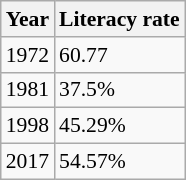<table class="sortable wikitable" style="font-size:90%">
<tr>
<th>Year</th>
<th>Literacy rate</th>
</tr>
<tr>
<td>1972</td>
<td>60.77</td>
</tr>
<tr>
<td>1981</td>
<td>37.5%</td>
</tr>
<tr>
<td>1998</td>
<td>45.29%</td>
</tr>
<tr>
<td>2017</td>
<td>54.57%</td>
</tr>
</table>
